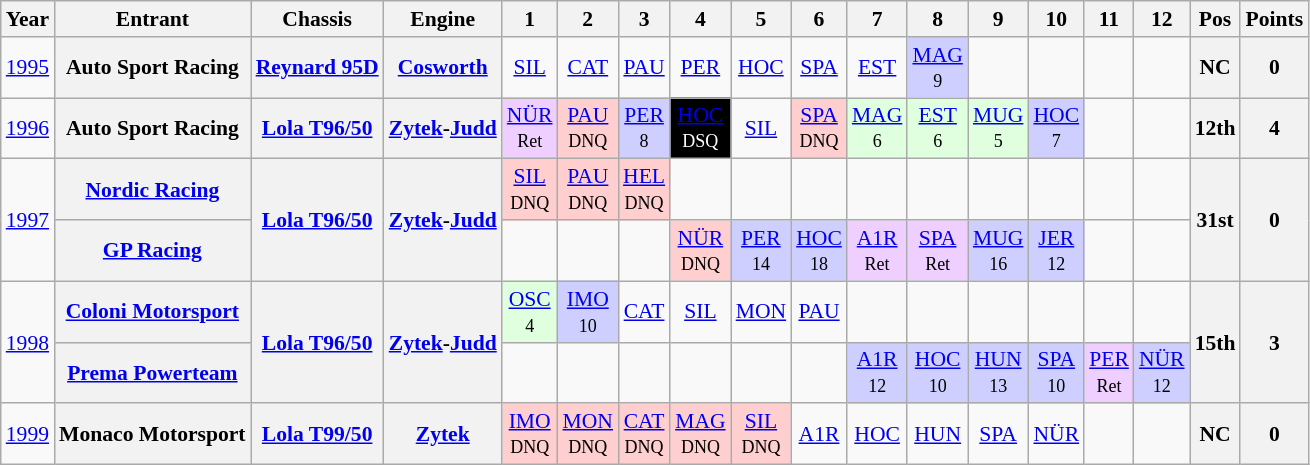<table class="wikitable" style="text-align:center; font-size:90%">
<tr>
<th>Year</th>
<th>Entrant</th>
<th>Chassis</th>
<th>Engine</th>
<th>1</th>
<th>2</th>
<th>3</th>
<th>4</th>
<th>5</th>
<th>6</th>
<th>7</th>
<th>8</th>
<th>9</th>
<th>10</th>
<th>11</th>
<th>12</th>
<th>Pos</th>
<th>Points</th>
</tr>
<tr>
<td><a href='#'>1995</a></td>
<th>Auto Sport Racing</th>
<th><a href='#'>Reynard 95D</a></th>
<th><a href='#'>Cosworth</a></th>
<td><a href='#'>SIL</a></td>
<td><a href='#'>CAT</a></td>
<td><a href='#'>PAU</a></td>
<td><a href='#'>PER</a></td>
<td><a href='#'>HOC</a></td>
<td><a href='#'>SPA</a></td>
<td><a href='#'>EST</a></td>
<td style="background: #CFCFFF"><a href='#'>MAG</a><br><small>9</small></td>
<td></td>
<td></td>
<td></td>
<td></td>
<th>NC</th>
<th>0</th>
</tr>
<tr>
<td><a href='#'>1996</a></td>
<th>Auto Sport Racing</th>
<th><a href='#'>Lola T96/50</a></th>
<th><a href='#'>Zytek</a>-<a href='#'>Judd</a></th>
<td style="background:#EFCFFF;"><a href='#'>NÜR</a><br><small>Ret</small></td>
<td style="background:#FFCFCF;"><a href='#'>PAU</a><br><small>DNQ</small></td>
<td style="background:#CFCFFF;"><a href='#'>PER</a><br><small>8</small></td>
<td style="background:#000000; color:white"><a href='#'><span>HOC</span></a><br><small>DSQ</small></td>
<td><a href='#'>SIL</a></td>
<td style="background:#FFCFCF;"><a href='#'>SPA</a><br><small>DNQ</small></td>
<td style="background:#DFFFDF;"><a href='#'>MAG</a><br><small>6</small></td>
<td style="background:#DFFFDF;"><a href='#'>EST</a><br><small>6</small></td>
<td style="background:#DFFFDF;"><a href='#'>MUG</a><br><small>5</small></td>
<td style="background:#CFCFFF;"><a href='#'>HOC</a><br><small>7</small></td>
<td></td>
<td></td>
<th>12th</th>
<th>4</th>
</tr>
<tr>
<td rowspan=2><a href='#'>1997</a></td>
<th><a href='#'>Nordic Racing</a></th>
<th rowspan=2><a href='#'>Lola T96/50</a></th>
<th rowspan=2><a href='#'>Zytek</a>-<a href='#'>Judd</a></th>
<td style="background:#FFCFCF;"><a href='#'>SIL</a><br><small>DNQ</small></td>
<td style="background:#FFCFCF;"><a href='#'>PAU</a><br><small>DNQ</small></td>
<td style="background:#FFCFCF;"><a href='#'>HEL</a><br><small>DNQ</small></td>
<td></td>
<td></td>
<td></td>
<td></td>
<td></td>
<td></td>
<td></td>
<td></td>
<td></td>
<th rowspan=2>31st</th>
<th rowspan=2>0</th>
</tr>
<tr>
<th><a href='#'>GP Racing</a></th>
<td></td>
<td></td>
<td></td>
<td style="background:#FFCFCF;"><a href='#'>NÜR</a><br><small>DNQ</small></td>
<td style="background:#CFCFFF;"><a href='#'>PER</a><br><small>14</small></td>
<td style="background:#CFCFFF;"><a href='#'>HOC</a><br><small>18</small></td>
<td style="background:#EFCFFF;"><a href='#'>A1R</a><br><small>Ret</small></td>
<td style="background:#EFCFFF;"><a href='#'>SPA</a><br><small>Ret</small></td>
<td style="background:#CFCFFF;"><a href='#'>MUG</a><br><small>16</small></td>
<td style="background:#CFCFFF;"><a href='#'>JER</a><br><small>12</small></td>
<td></td>
<td></td>
</tr>
<tr>
<td rowspan=2><a href='#'>1998</a></td>
<th><a href='#'>Coloni Motorsport</a></th>
<th rowspan=2><a href='#'>Lola T96/50</a></th>
<th rowspan=2><a href='#'>Zytek</a>-<a href='#'>Judd</a></th>
<td style="background:#DFFFDF;"><a href='#'>OSC</a><br><small>4</small></td>
<td style="background:#CFCFFF;"><a href='#'>IMO</a><br><small>10</small></td>
<td><a href='#'>CAT</a></td>
<td><a href='#'>SIL</a></td>
<td><a href='#'>MON</a></td>
<td><a href='#'>PAU</a></td>
<td></td>
<td></td>
<td></td>
<td></td>
<td></td>
<td></td>
<th rowspan=2>15th</th>
<th rowspan=2>3</th>
</tr>
<tr>
<th><a href='#'>Prema Powerteam</a></th>
<td></td>
<td></td>
<td></td>
<td></td>
<td></td>
<td></td>
<td style="background:#CFCFFF;"><a href='#'>A1R</a><br><small>12</small></td>
<td style="background:#CFCFFF;"><a href='#'>HOC</a><br><small>10</small></td>
<td style="background:#CFCFFF;"><a href='#'>HUN</a><br><small>13</small></td>
<td style="background:#CFCFFF;"><a href='#'>SPA</a><br><small>10</small></td>
<td style="background:#EFCFFF;"><a href='#'>PER</a><br><small>Ret</small></td>
<td style="background:#CFCFFF;"><a href='#'>NÜR</a><br><small>12</small></td>
</tr>
<tr>
<td><a href='#'>1999</a></td>
<th>Monaco Motorsport</th>
<th><a href='#'>Lola T99/50</a></th>
<th><a href='#'>Zytek</a></th>
<td style="background:#FFCFCF;"><a href='#'>IMO</a><br><small>DNQ</small></td>
<td style="background:#FFCFCF;"><a href='#'>MON</a><br><small>DNQ</small></td>
<td style="background:#FFCFCF;"><a href='#'>CAT</a><br><small>DNQ</small></td>
<td style="background:#FFCFCF;"><a href='#'>MAG</a><br><small>DNQ</small></td>
<td style="background:#FFCFCF;"><a href='#'>SIL</a><br><small>DNQ</small></td>
<td><a href='#'>A1R</a></td>
<td><a href='#'>HOC</a></td>
<td><a href='#'>HUN</a></td>
<td><a href='#'>SPA</a></td>
<td><a href='#'>NÜR</a></td>
<td></td>
<td></td>
<th>NC</th>
<th>0</th>
</tr>
</table>
